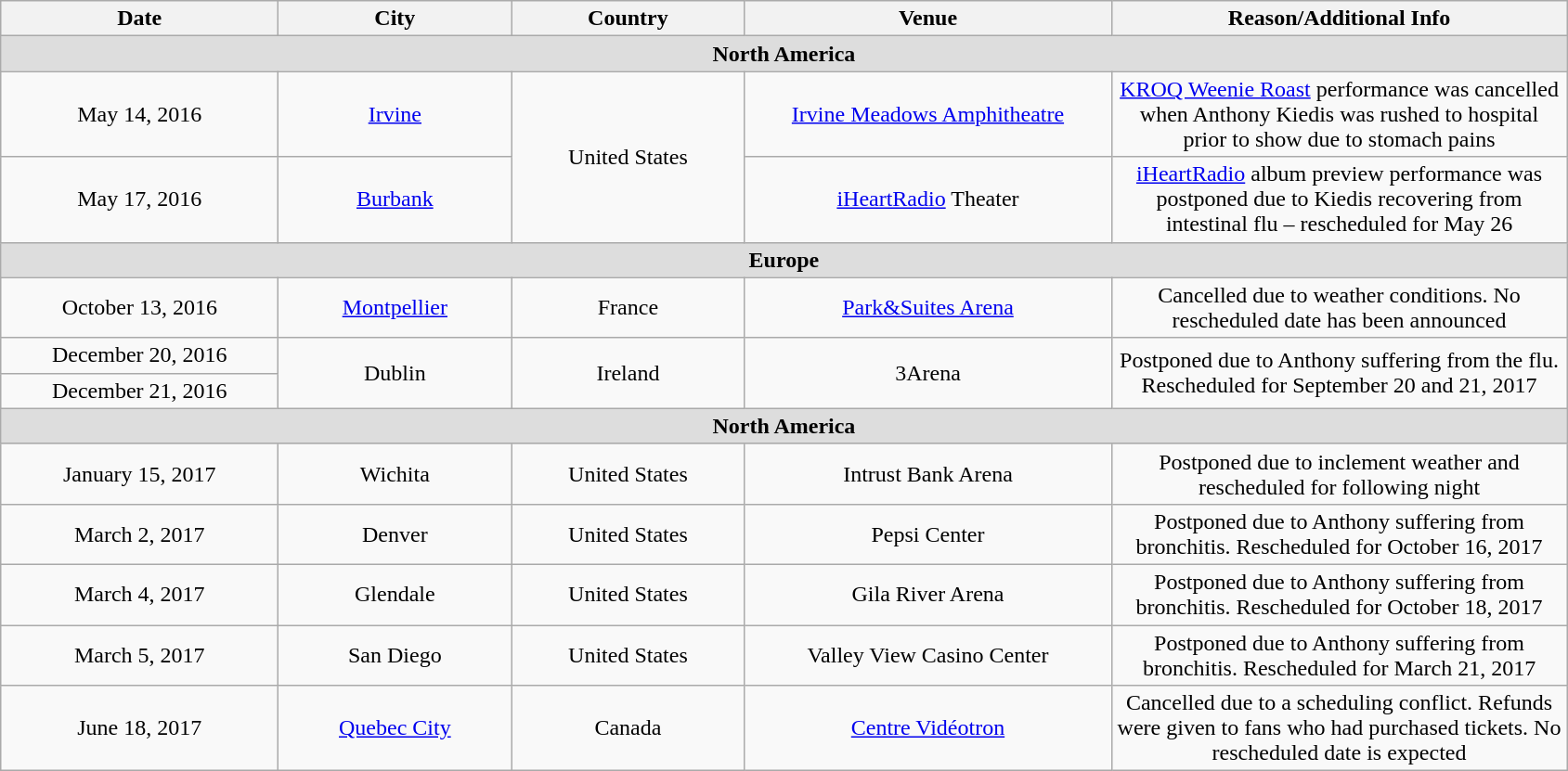<table class="wikitable" style="text-align:center;">
<tr>
<th scope="col" style="width:12em;">Date</th>
<th scope="col" style="width:10em;">City</th>
<th scope="col" style="width:10em;">Country</th>
<th scope="col" style="width:16em;">Venue</th>
<th scope="col" style="width:20em;">Reason/Additional Info</th>
</tr>
<tr style="background:#ddd;">
<td colspan="7"><strong>North America</strong></td>
</tr>
<tr>
<td>May 14, 2016</td>
<td><a href='#'>Irvine</a></td>
<td rowspan="2">United States</td>
<td><a href='#'>Irvine Meadows Amphitheatre</a></td>
<td><a href='#'>KROQ Weenie Roast</a> performance was cancelled when Anthony Kiedis was rushed to hospital prior to show due to stomach pains</td>
</tr>
<tr>
<td>May 17, 2016</td>
<td><a href='#'>Burbank</a></td>
<td><a href='#'>iHeartRadio</a> Theater</td>
<td><a href='#'>iHeartRadio</a> album preview performance was postponed due to Kiedis recovering from intestinal flu – rescheduled for May 26</td>
</tr>
<tr style="background:#ddd;">
<td colspan="7"><strong>Europe</strong></td>
</tr>
<tr>
<td>October 13, 2016</td>
<td><a href='#'>Montpellier</a></td>
<td>France</td>
<td><a href='#'>Park&Suites Arena</a></td>
<td>Cancelled due to weather conditions. No rescheduled date has been announced</td>
</tr>
<tr>
<td>December 20, 2016</td>
<td rowspan="2">Dublin</td>
<td rowspan="2">Ireland</td>
<td rowspan="2">3Arena</td>
<td rowspan="2">Postponed due to Anthony suffering from the flu. Rescheduled for September 20 and 21, 2017</td>
</tr>
<tr>
<td>December 21, 2016</td>
</tr>
<tr style="background:#ddd;">
<td colspan="7"><strong>North America</strong></td>
</tr>
<tr>
<td>January 15, 2017</td>
<td>Wichita</td>
<td>United States</td>
<td>Intrust Bank Arena</td>
<td>Postponed due to inclement weather and rescheduled for following night</td>
</tr>
<tr>
<td>March 2, 2017</td>
<td>Denver</td>
<td>United States</td>
<td>Pepsi Center</td>
<td>Postponed due to Anthony suffering from bronchitis. Rescheduled for October 16, 2017</td>
</tr>
<tr>
<td>March 4, 2017</td>
<td>Glendale</td>
<td>United States</td>
<td>Gila River Arena</td>
<td>Postponed due to Anthony suffering from bronchitis. Rescheduled for October 18, 2017</td>
</tr>
<tr>
<td>March 5, 2017</td>
<td>San Diego</td>
<td>United States</td>
<td>Valley View Casino Center</td>
<td>Postponed due to Anthony suffering from bronchitis. Rescheduled for March 21, 2017</td>
</tr>
<tr>
<td>June 18, 2017</td>
<td><a href='#'>Quebec City</a></td>
<td>Canada</td>
<td><a href='#'>Centre Vidéotron</a></td>
<td>Cancelled due to a scheduling conflict. Refunds were given to fans who had purchased tickets. No rescheduled date is expected</td>
</tr>
</table>
